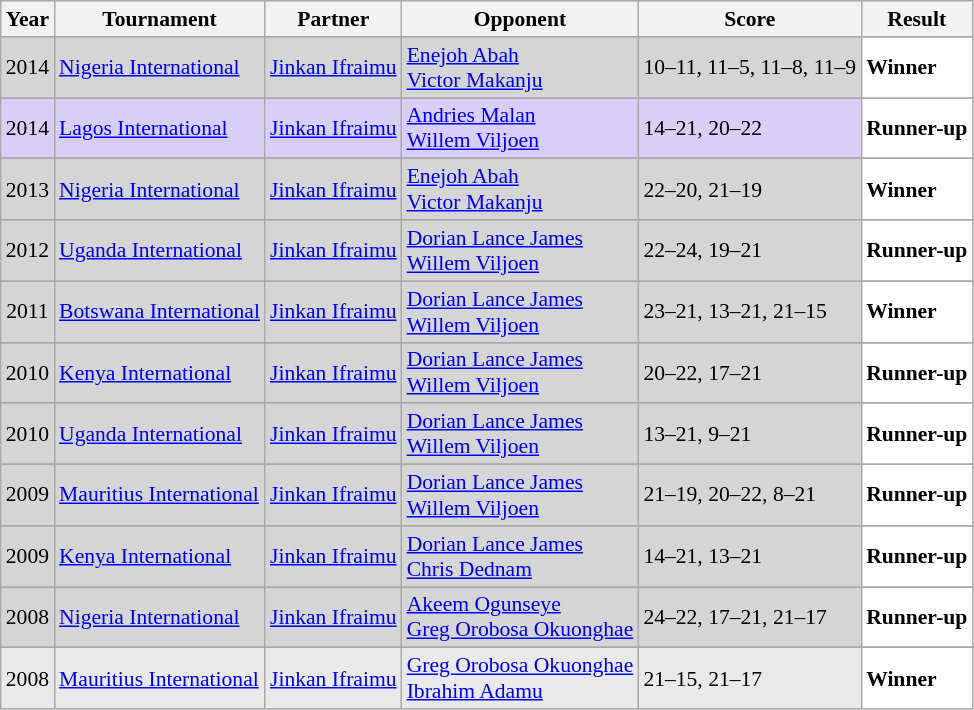<table class="sortable wikitable" style="font-size: 90%;">
<tr>
<th>Year</th>
<th>Tournament</th>
<th>Partner</th>
<th>Opponent</th>
<th>Score</th>
<th>Result</th>
</tr>
<tr>
</tr>
<tr style="background:#D5D5D5">
<td align="center">2014</td>
<td align="left"><a href='#'>Nigeria International</a></td>
<td align="left"> <a href='#'>Jinkan Ifraimu</a></td>
<td align="left"> <a href='#'>Enejoh Abah</a><br> <a href='#'>Victor Makanju</a></td>
<td align="left">10–11, 11–5, 11–8, 11–9</td>
<td style="text-align:left; background:white"> <strong>Winner</strong></td>
</tr>
<tr>
</tr>
<tr style="background:#D8CEF6">
<td align="center">2014</td>
<td align="left"><a href='#'>Lagos International</a></td>
<td align="left"> <a href='#'>Jinkan Ifraimu</a></td>
<td align="left"> <a href='#'>Andries Malan</a><br> <a href='#'>Willem Viljoen</a></td>
<td align="left">14–21, 20–22</td>
<td style="text-align:left; background:white"> <strong>Runner-up</strong></td>
</tr>
<tr>
</tr>
<tr style="background:#D5D5D5">
<td align="center">2013</td>
<td align="left"><a href='#'>Nigeria International</a></td>
<td align="left"> <a href='#'>Jinkan Ifraimu</a></td>
<td align="left"> <a href='#'>Enejoh Abah</a><br> <a href='#'>Victor Makanju</a></td>
<td align="left">22–20, 21–19</td>
<td style="text-align:left; background:white"> <strong>Winner</strong></td>
</tr>
<tr>
</tr>
<tr style="background:#D5D5D5">
<td align="center">2012</td>
<td align="left"><a href='#'>Uganda International</a></td>
<td align="left"> <a href='#'>Jinkan Ifraimu</a></td>
<td align="left"> <a href='#'>Dorian Lance James</a><br> <a href='#'>Willem Viljoen</a></td>
<td align="left">22–24, 19–21</td>
<td style="text-align:left; background:white"> <strong>Runner-up</strong></td>
</tr>
<tr>
</tr>
<tr style="background:#D5D5D5">
<td align="center">2011</td>
<td align="left"><a href='#'>Botswana International</a></td>
<td align="left"> <a href='#'>Jinkan Ifraimu</a></td>
<td align="left"> <a href='#'>Dorian Lance James</a><br> <a href='#'>Willem Viljoen</a></td>
<td align="left">23–21, 13–21, 21–15</td>
<td style="text-align:left; background:white"> <strong>Winner</strong></td>
</tr>
<tr>
</tr>
<tr style="background:#D5D5D5">
<td align="center">2010</td>
<td align="left"><a href='#'>Kenya International</a></td>
<td align="left"> <a href='#'>Jinkan Ifraimu</a></td>
<td align="left"> <a href='#'>Dorian Lance James</a><br> <a href='#'>Willem Viljoen</a></td>
<td align="left">20–22, 17–21</td>
<td style="text-align:left; background:white"> <strong>Runner-up</strong></td>
</tr>
<tr>
</tr>
<tr style="background:#D5D5D5">
<td align="center">2010</td>
<td align="left"><a href='#'>Uganda International</a></td>
<td align="left"> <a href='#'>Jinkan Ifraimu</a></td>
<td align="left"> <a href='#'>Dorian Lance James</a><br> <a href='#'>Willem Viljoen</a></td>
<td align="left">13–21, 9–21</td>
<td style="text-align:left; background:white"> <strong>Runner-up</strong></td>
</tr>
<tr>
</tr>
<tr style="background:#D5D5D5">
<td align="center">2009</td>
<td align="left"><a href='#'>Mauritius International</a></td>
<td align="left"> <a href='#'>Jinkan Ifraimu</a></td>
<td align="left"> <a href='#'>Dorian Lance James</a><br> <a href='#'>Willem Viljoen</a></td>
<td align="left">21–19, 20–22, 8–21</td>
<td style="text-align:left; background:white"> <strong>Runner-up</strong></td>
</tr>
<tr>
</tr>
<tr style="background:#D5D5D5">
<td align="center">2009</td>
<td align="left"><a href='#'>Kenya International</a></td>
<td align="left"> <a href='#'>Jinkan Ifraimu</a></td>
<td align="left"> <a href='#'>Dorian Lance James</a><br> <a href='#'>Chris Dednam</a></td>
<td align="left">14–21, 13–21</td>
<td style="text-align:left; background:white"> <strong>Runner-up</strong></td>
</tr>
<tr>
</tr>
<tr style="background:#D5D5D5">
<td align="center">2008</td>
<td align="left"><a href='#'>Nigeria International</a></td>
<td align="left"> <a href='#'>Jinkan Ifraimu</a></td>
<td align="left"> <a href='#'>Akeem Ogunseye</a><br> <a href='#'>Greg Orobosa Okuonghae</a></td>
<td align="left">24–22, 17–21, 21–17</td>
<td style="text-align:left; background:white"> <strong>Runner-up</strong></td>
</tr>
<tr>
</tr>
<tr style="background:#E9E9E9">
<td align="center">2008</td>
<td align="left"><a href='#'>Mauritius International</a></td>
<td align="left"> <a href='#'>Jinkan Ifraimu</a></td>
<td align="left"> <a href='#'>Greg Orobosa Okuonghae</a><br> <a href='#'>Ibrahim Adamu</a></td>
<td align="left">21–15, 21–17</td>
<td style="text-align:left; background:white"> <strong>Winner</strong></td>
</tr>
</table>
